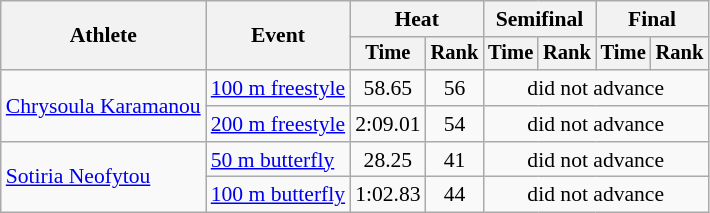<table class=wikitable style="font-size:90%">
<tr>
<th rowspan="2">Athlete</th>
<th rowspan="2">Event</th>
<th colspan="2">Heat</th>
<th colspan="2">Semifinal</th>
<th colspan="2">Final</th>
</tr>
<tr style="font-size:95%">
<th>Time</th>
<th>Rank</th>
<th>Time</th>
<th>Rank</th>
<th>Time</th>
<th>Rank</th>
</tr>
<tr align=center>
<td align=left rowspan=2><a href='#'>Chrysoula Karamanou</a></td>
<td align=left><a href='#'>100 m freestyle</a></td>
<td>58.65</td>
<td>56</td>
<td colspan=4>did not advance</td>
</tr>
<tr align=center>
<td align=left><a href='#'>200 m freestyle</a></td>
<td>2:09.01</td>
<td>54</td>
<td colspan=4>did not advance</td>
</tr>
<tr align=center>
<td align=left rowspan=2><a href='#'>Sotiria Neofytou</a></td>
<td align=left><a href='#'>50 m butterfly</a></td>
<td>28.25</td>
<td>41</td>
<td colspan=4>did not advance</td>
</tr>
<tr align=center>
<td align=left><a href='#'>100 m butterfly</a></td>
<td>1:02.83</td>
<td>44</td>
<td colspan=4>did not advance</td>
</tr>
</table>
